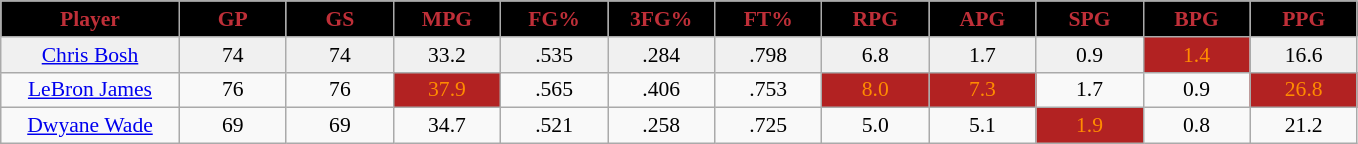<table class="wikitable sortable" style="font-size:90%;">
<tr>
<th style="background:black; color:#bf2f38; width:10%;">Player</th>
<th style="background:black; color:#bf2f38; width:6%;">GP</th>
<th style="background:black; color:#bf2f38; width:6%;">GS</th>
<th style="background:black; color:#bf2f38; width:6%;">MPG</th>
<th style="background:black; color:#bf2f38; width:6%;">FG%</th>
<th style="background:black; color:#bf2f38; width:6%;">3FG%</th>
<th style="background:black; color:#bf2f38; width:6%;">FT%</th>
<th style="background:black; color:#bf2f38; width:6%;">RPG</th>
<th style="background:black; color:#bf2f38; width:6%;">APG</th>
<th style="background:black; color:#bf2f38; width:6%;">SPG</th>
<th style="background:black; color:#bf2f38; width:6%;">BPG</th>
<th style="background:black; color:#bf2f38; width:6%;">PPG</th>
</tr>
<tr style="text-align:center; background:#f0f0f0;">
<td><a href='#'>Chris Bosh</a></td>
<td>74</td>
<td>74</td>
<td>33.2</td>
<td>.535</td>
<td>.284</td>
<td>.798</td>
<td>6.8</td>
<td>1.7</td>
<td>0.9</td>
<td style="background:#B22222;color:#FF8C00;">1.4</td>
<td>16.6</td>
</tr>
<tr style="text-align:center;" bgcolor="">
<td><a href='#'>LeBron James</a></td>
<td>76</td>
<td>76</td>
<td style="background:#B22222;color:#FF8C00;">37.9</td>
<td>.565</td>
<td>.406</td>
<td>.753</td>
<td style="background:#B22222;color:#FF8C00;">8.0</td>
<td style="background:#B22222;color:#FF8C00;">7.3</td>
<td>1.7</td>
<td>0.9</td>
<td style="background:#B22222;color:#FF8C00;">26.8</td>
</tr>
<tr style="text-align:center;" bgcolor="">
<td><a href='#'>Dwyane Wade</a></td>
<td>69</td>
<td>69</td>
<td>34.7</td>
<td>.521</td>
<td>.258</td>
<td>.725</td>
<td>5.0</td>
<td>5.1</td>
<td style="background:#B22222;color:#FF8C00;">1.9</td>
<td>0.8</td>
<td>21.2</td>
</tr>
</table>
